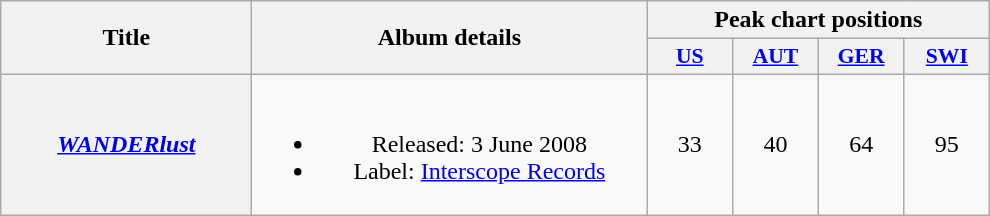<table class="wikitable plainrowheaders" style="text-align:center;">
<tr>
<th scope="col" rowspan="2" style="width:10em;">Title</th>
<th scope="col" rowspan="2" style="width:16em;">Album details</th>
<th scope="col" colspan="4">Peak chart positions</th>
</tr>
<tr>
<th scope="col" style="width:3.5em;font-size:90%"><a href='#'>US</a><br></th>
<th scope="col" style="width:3.5em;font-size:90%"><a href='#'>AUT</a><br></th>
<th scope="col" style="width:3.5em;font-size:90%"><a href='#'>GER</a><br></th>
<th scope="col" style="width:3.5em;font-size:90%"><a href='#'>SWI</a><br></th>
</tr>
<tr>
<th scope="row"><em><a href='#'>WANDERlust</a></em></th>
<td><br><ul><li>Released: 3 June 2008</li><li>Label: <a href='#'>Interscope Records</a></li></ul></td>
<td>33</td>
<td>40</td>
<td>64</td>
<td>95</td>
</tr>
</table>
